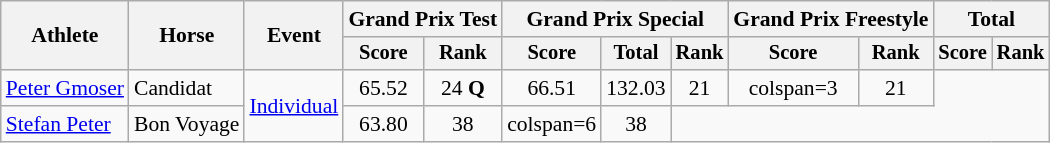<table class=wikitable style=font-size:90%;text-align:center>
<tr>
<th rowspan=2>Athlete</th>
<th rowspan=2>Horse</th>
<th rowspan=2>Event</th>
<th colspan=2>Grand Prix Test</th>
<th colspan=3>Grand Prix Special</th>
<th colspan=2>Grand Prix Freestyle</th>
<th colspan=2>Total</th>
</tr>
<tr style=font-size:95%>
<th>Score</th>
<th>Rank</th>
<th>Score</th>
<th>Total</th>
<th>Rank</th>
<th>Score</th>
<th>Rank</th>
<th>Score</th>
<th>Rank</th>
</tr>
<tr>
<td align=left><a href='#'>Peter Gmoser</a></td>
<td align=left>Candidat</td>
<td align=left rowspan=2><a href='#'>Individual</a></td>
<td>65.52</td>
<td>24 <strong>Q</strong></td>
<td>66.51</td>
<td>132.03</td>
<td>21</td>
<td>colspan=3 </td>
<td>21</td>
</tr>
<tr>
<td align=left><a href='#'>Stefan Peter</a></td>
<td align=left>Bon Voyage</td>
<td>63.80</td>
<td>38</td>
<td>colspan=6 </td>
<td>38</td>
</tr>
</table>
